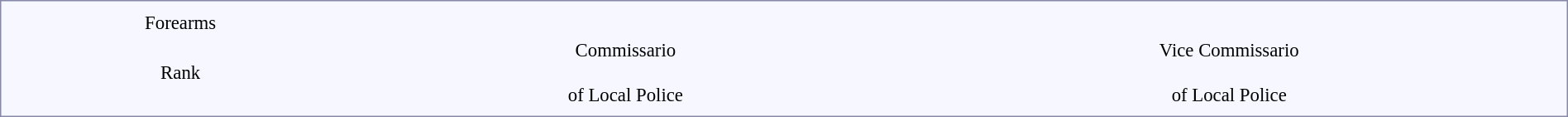<table style="border:1px solid #8888aa; background-color:#f7f8ff; padding:5px; font-size:95%; margin: 0px 12px 12px 0px;" width="100%">
<tr align="center">
<td>Forearms</td>
<td></td>
<td></td>
</tr>
<tr align="center">
<td>Rank</td>
<td>Commissario<br><br>of Local Police</td>
<td>Vice Commissario<br><br>of Local Police</td>
</tr>
</table>
